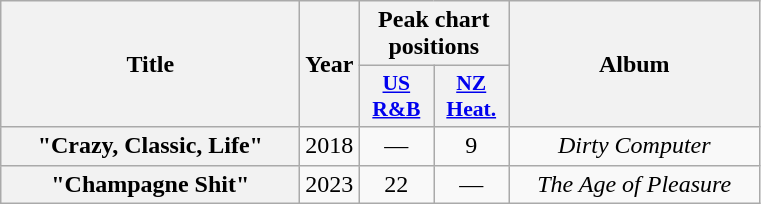<table class="wikitable plainrowheaders" style="text-align:center;">
<tr>
<th scope="col" rowspan="2" style="width:12em;">Title</th>
<th scope="col" rowspan="2" style="width:1em;">Year</th>
<th scope="col" colspan="2">Peak chart positions</th>
<th scope="col" rowspan="2" style="width:10em;">Album</th>
</tr>
<tr>
<th style="width:3em;font-size:90%;"><a href='#'>US<br>R&B</a><br></th>
<th style="width:3em;font-size:90%;"><a href='#'>NZ<br>Heat.</a><br></th>
</tr>
<tr>
<th scope="row">"Crazy, Classic, Life"</th>
<td>2018</td>
<td>—</td>
<td>9</td>
<td><em>Dirty Computer</em></td>
</tr>
<tr>
<th scope="row">"Champagne Shit"<br></th>
<td>2023</td>
<td>22</td>
<td>—</td>
<td><em>The Age of Pleasure</em></td>
</tr>
</table>
